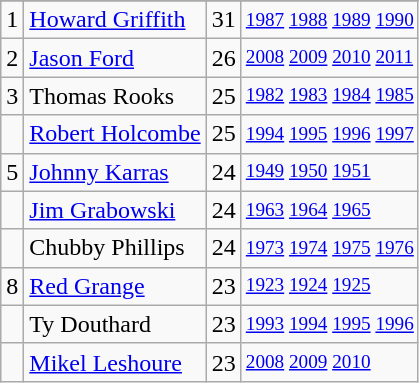<table class="wikitable">
<tr>
</tr>
<tr>
<td>1</td>
<td><a href='#'>Howard Griffith</a></td>
<td>31</td>
<td style="font-size:80%;"><a href='#'>1987</a> <a href='#'>1988</a> <a href='#'>1989</a> <a href='#'>1990</a></td>
</tr>
<tr>
<td>2</td>
<td><a href='#'>Jason Ford</a></td>
<td>26</td>
<td style="font-size:80%;"><a href='#'>2008</a> <a href='#'>2009</a> <a href='#'>2010</a> <a href='#'>2011</a></td>
</tr>
<tr>
<td>3</td>
<td>Thomas Rooks</td>
<td>25</td>
<td style="font-size:80%;"><a href='#'>1982</a> <a href='#'>1983</a> <a href='#'>1984</a> <a href='#'>1985</a></td>
</tr>
<tr>
<td></td>
<td><a href='#'>Robert Holcombe</a></td>
<td>25</td>
<td style="font-size:80%;"><a href='#'>1994</a> <a href='#'>1995</a> <a href='#'>1996</a> <a href='#'>1997</a></td>
</tr>
<tr>
<td>5</td>
<td><a href='#'>Johnny Karras</a></td>
<td>24</td>
<td style="font-size:80%;"><a href='#'>1949</a> <a href='#'>1950</a> <a href='#'>1951</a></td>
</tr>
<tr>
<td></td>
<td><a href='#'>Jim Grabowski</a></td>
<td>24</td>
<td style="font-size:80%;"><a href='#'>1963</a> <a href='#'>1964</a> <a href='#'>1965</a></td>
</tr>
<tr>
<td></td>
<td>Chubby Phillips</td>
<td>24</td>
<td style="font-size:80%;"><a href='#'>1973</a> <a href='#'>1974</a> <a href='#'>1975</a> <a href='#'>1976</a></td>
</tr>
<tr>
<td>8</td>
<td><a href='#'>Red Grange</a></td>
<td>23</td>
<td style="font-size:80%;"><a href='#'>1923</a> <a href='#'>1924</a> <a href='#'>1925</a></td>
</tr>
<tr>
<td></td>
<td>Ty Douthard</td>
<td>23</td>
<td style="font-size:80%;"><a href='#'>1993</a> <a href='#'>1994</a> <a href='#'>1995</a> <a href='#'>1996</a></td>
</tr>
<tr>
<td></td>
<td><a href='#'>Mikel Leshoure</a></td>
<td>23</td>
<td style="font-size:80%;"><a href='#'>2008</a> <a href='#'>2009</a> <a href='#'>2010</a></td>
</tr>
</table>
